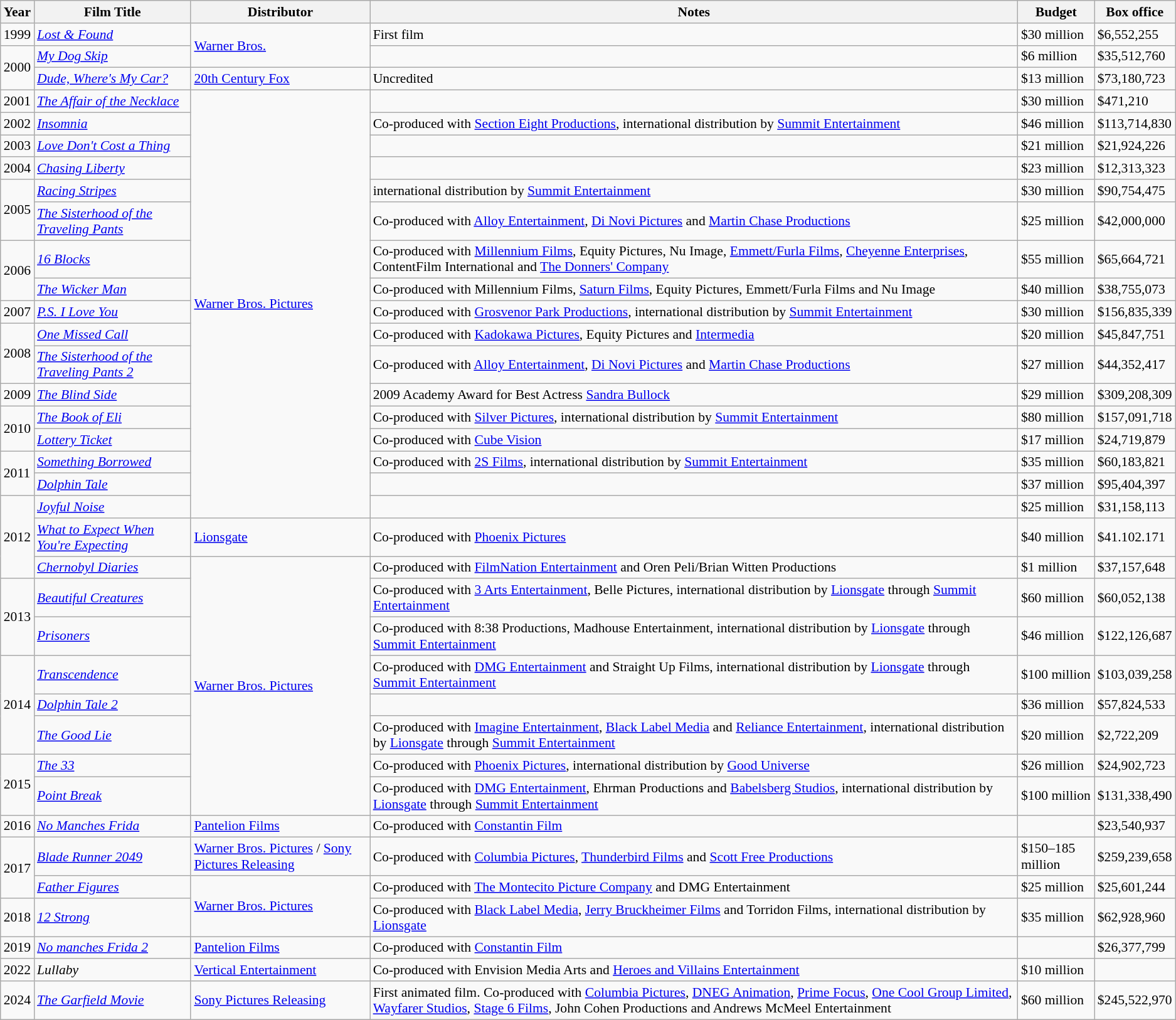<table class="wikitable" style="font-size:90%;">
<tr>
<th>Year</th>
<th>Film Title</th>
<th>Distributor</th>
<th>Notes</th>
<th>Budget</th>
<th>Box office</th>
</tr>
<tr>
<td>1999</td>
<td><em><a href='#'>Lost & Found</a></em></td>
<td rowspan=2><a href='#'>Warner Bros.</a></td>
<td>First film</td>
<td>$30 million</td>
<td>$6,552,255</td>
</tr>
<tr>
<td rowspan=2>2000</td>
<td><em><a href='#'>My Dog Skip</a></em></td>
<td></td>
<td>$6 million</td>
<td>$35,512,760</td>
</tr>
<tr>
<td><em><a href='#'>Dude, Where's My Car?</a></em></td>
<td><a href='#'>20th Century Fox</a></td>
<td>Uncredited</td>
<td>$13 million</td>
<td>$73,180,723</td>
</tr>
<tr>
<td>2001</td>
<td><em><a href='#'>The Affair of the Necklace</a></em></td>
<td rowspan=17><a href='#'>Warner Bros. Pictures</a></td>
<td></td>
<td>$30 million</td>
<td>$471,210</td>
</tr>
<tr>
<td>2002</td>
<td><em><a href='#'>Insomnia</a></em></td>
<td>Co-produced with <a href='#'>Section Eight Productions</a>, international distribution by <a href='#'>Summit Entertainment</a></td>
<td>$46 million</td>
<td>$113,714,830</td>
</tr>
<tr>
<td>2003</td>
<td><em><a href='#'>Love Don't Cost a Thing</a></em></td>
<td></td>
<td>$21 million</td>
<td>$21,924,226</td>
</tr>
<tr>
<td>2004</td>
<td><em><a href='#'>Chasing Liberty</a></em></td>
<td></td>
<td>$23 million</td>
<td>$12,313,323</td>
</tr>
<tr>
<td rowspan=2>2005</td>
<td><em><a href='#'>Racing Stripes</a></em></td>
<td>international distribution by <a href='#'>Summit Entertainment</a></td>
<td>$30 million</td>
<td>$90,754,475</td>
</tr>
<tr>
<td><em><a href='#'>The Sisterhood of the Traveling Pants</a></em></td>
<td>Co-produced with <a href='#'>Alloy Entertainment</a>, <a href='#'>Di Novi Pictures</a> and <a href='#'>Martin Chase Productions</a></td>
<td>$25 million</td>
<td>$42,000,000</td>
</tr>
<tr>
<td rowspan=2>2006</td>
<td><em><a href='#'>16 Blocks</a></em></td>
<td>Co-produced with <a href='#'>Millennium Films</a>, Equity Pictures, Nu Image, <a href='#'>Emmett/Furla Films</a>, <a href='#'>Cheyenne Enterprises</a>, ContentFilm International and <a href='#'>The Donners' Company</a></td>
<td>$55 million</td>
<td>$65,664,721</td>
</tr>
<tr>
<td><em><a href='#'>The Wicker Man</a></em></td>
<td>Co-produced with Millennium Films, <a href='#'>Saturn Films</a>, Equity Pictures, Emmett/Furla Films and Nu Image</td>
<td>$40 million</td>
<td>$38,755,073</td>
</tr>
<tr>
<td>2007</td>
<td><em><a href='#'>P.S. I Love You</a></em></td>
<td>Co-produced with <a href='#'>Grosvenor Park Productions</a>, international distribution by <a href='#'>Summit Entertainment</a></td>
<td>$30 million</td>
<td>$156,835,339</td>
</tr>
<tr>
<td rowspan=2>2008</td>
<td><em><a href='#'>One Missed Call</a></em></td>
<td>Co-produced with <a href='#'>Kadokawa Pictures</a>, Equity Pictures and <a href='#'>Intermedia</a></td>
<td>$20 million</td>
<td>$45,847,751</td>
</tr>
<tr>
<td><em><a href='#'>The Sisterhood of the Traveling Pants 2</a></em></td>
<td>Co-produced with <a href='#'>Alloy Entertainment</a>, <a href='#'>Di Novi Pictures</a> and <a href='#'>Martin Chase Productions</a></td>
<td>$27 million</td>
<td>$44,352,417</td>
</tr>
<tr>
<td>2009</td>
<td><em><a href='#'>The Blind Side</a></em></td>
<td>2009 Academy Award for Best Actress <a href='#'>Sandra Bullock</a></td>
<td>$29 million</td>
<td>$309,208,309</td>
</tr>
<tr>
<td rowspan=2>2010</td>
<td><em><a href='#'>The Book of Eli</a></em></td>
<td>Co-produced with <a href='#'>Silver Pictures</a>, international distribution by <a href='#'>Summit Entertainment</a></td>
<td>$80 million</td>
<td>$157,091,718</td>
</tr>
<tr>
<td><em><a href='#'>Lottery Ticket</a></em></td>
<td>Co-produced with <a href='#'>Cube Vision</a></td>
<td>$17 million</td>
<td>$24,719,879</td>
</tr>
<tr>
<td rowspan=2>2011</td>
<td><em><a href='#'>Something Borrowed</a></em></td>
<td>Co-produced with <a href='#'>2S Films</a>, international distribution by <a href='#'>Summit Entertainment</a></td>
<td>$35 million</td>
<td>$60,183,821</td>
</tr>
<tr>
<td><em><a href='#'>Dolphin Tale</a></em></td>
<td></td>
<td>$37 million</td>
<td>$95,404,397</td>
</tr>
<tr>
<td rowspan=3>2012</td>
<td><em><a href='#'>Joyful Noise</a></em></td>
<td></td>
<td>$25 million</td>
<td>$31,158,113</td>
</tr>
<tr>
<td><em><a href='#'>What to Expect When You're Expecting</a></em></td>
<td><a href='#'>Lionsgate</a></td>
<td>Co-produced with <a href='#'>Phoenix Pictures</a></td>
<td>$40 million</td>
<td>$41.102.171</td>
</tr>
<tr>
<td><em><a href='#'>Chernobyl Diaries</a></em></td>
<td rowspan=8><a href='#'>Warner Bros. Pictures</a></td>
<td>Co-produced with <a href='#'>FilmNation Entertainment</a> and Oren Peli/Brian Witten Productions</td>
<td>$1 million</td>
<td>$37,157,648</td>
</tr>
<tr>
<td rowspan=2>2013</td>
<td><em><a href='#'>Beautiful Creatures</a></em></td>
<td>Co-produced with <a href='#'>3 Arts Entertainment</a>, Belle Pictures, international distribution by <a href='#'>Lionsgate</a> through <a href='#'>Summit Entertainment</a></td>
<td>$60 million</td>
<td>$60,052,138</td>
</tr>
<tr>
<td><em><a href='#'>Prisoners</a></em></td>
<td>Co-produced with 8:38 Productions, Madhouse Entertainment, international distribution by <a href='#'>Lionsgate</a> through <a href='#'>Summit Entertainment</a></td>
<td>$46 million</td>
<td>$122,126,687</td>
</tr>
<tr>
<td rowspan=3>2014</td>
<td><em><a href='#'>Transcendence</a></em></td>
<td>Co-produced with <a href='#'>DMG Entertainment</a> and Straight Up Films, international distribution by <a href='#'>Lionsgate</a> through <a href='#'>Summit Entertainment</a></td>
<td>$100 million</td>
<td>$103,039,258</td>
</tr>
<tr>
<td><em><a href='#'>Dolphin Tale 2</a></em></td>
<td></td>
<td>$36 million</td>
<td>$57,824,533</td>
</tr>
<tr>
<td><em><a href='#'>The Good Lie</a></em></td>
<td>Co-produced with <a href='#'>Imagine Entertainment</a>, <a href='#'>Black Label Media</a> and <a href='#'>Reliance Entertainment</a>, international distribution by <a href='#'>Lionsgate</a> through <a href='#'>Summit Entertainment</a></td>
<td>$20 million</td>
<td>$2,722,209</td>
</tr>
<tr>
<td rowspan=2>2015</td>
<td><em><a href='#'>The 33</a></em></td>
<td>Co-produced with <a href='#'>Phoenix Pictures</a>, international distribution by <a href='#'>Good Universe</a></td>
<td>$26 million</td>
<td>$24,902,723</td>
</tr>
<tr>
<td><em><a href='#'>Point Break</a></em></td>
<td>Co-produced with <a href='#'>DMG Entertainment</a>, Ehrman Productions and <a href='#'>Babelsberg Studios</a>, international distribution by <a href='#'>Lionsgate</a> through <a href='#'>Summit Entertainment</a></td>
<td>$100 million</td>
<td>$131,338,490</td>
</tr>
<tr>
<td>2016</td>
<td><em><a href='#'>No Manches Frida</a></em></td>
<td><a href='#'>Pantelion Films</a></td>
<td>Co-produced with <a href='#'>Constantin Film</a></td>
<td></td>
<td>$23,540,937</td>
</tr>
<tr>
<td rowspan=2>2017</td>
<td><em><a href='#'>Blade Runner 2049</a></em></td>
<td><a href='#'>Warner Bros. Pictures</a> / <a href='#'>Sony Pictures Releasing</a></td>
<td>Co-produced with <a href='#'>Columbia Pictures</a>, <a href='#'>Thunderbird Films</a> and <a href='#'>Scott Free Productions</a></td>
<td>$150–185 million</td>
<td>$259,239,658</td>
</tr>
<tr>
<td><em><a href='#'>Father Figures</a></em></td>
<td rowspan=2><a href='#'>Warner Bros. Pictures</a></td>
<td>Co-produced with <a href='#'>The Montecito Picture Company</a> and DMG Entertainment</td>
<td>$25 million</td>
<td>$25,601,244</td>
</tr>
<tr>
<td>2018</td>
<td><em><a href='#'>12 Strong</a></em></td>
<td>Co-produced with <a href='#'>Black Label Media</a>, <a href='#'>Jerry Bruckheimer Films</a> and Torridon Films, international distribution by <a href='#'>Lionsgate</a></td>
<td>$35 million</td>
<td>$62,928,960</td>
</tr>
<tr>
<td>2019</td>
<td><em><a href='#'>No manches Frida 2</a></em></td>
<td><a href='#'>Pantelion Films</a></td>
<td>Co-produced with <a href='#'>Constantin Film</a></td>
<td></td>
<td>$26,377,799</td>
</tr>
<tr>
<td>2022</td>
<td><em>Lullaby</em></td>
<td><a href='#'>Vertical Entertainment</a></td>
<td>Co-produced with Envision Media Arts and <a href='#'>Heroes and Villains Entertainment</a></td>
<td>$10 million</td>
<td></td>
</tr>
<tr>
<td>2024</td>
<td><em><a href='#'>The Garfield Movie</a></em></td>
<td><a href='#'>Sony Pictures Releasing</a></td>
<td>First animated film. Co-produced with <a href='#'>Columbia Pictures</a>, <a href='#'>DNEG Animation</a>, <a href='#'>Prime Focus</a>, <a href='#'>One Cool Group Limited</a>, <a href='#'>Wayfarer Studios</a>, <a href='#'>Stage 6 Films</a>, John Cohen Productions and Andrews McMeel Entertainment</td>
<td>$60 million</td>
<td>$245,522,970</td>
</tr>
</table>
